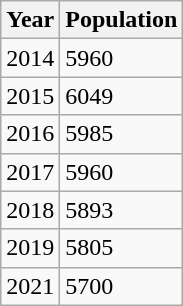<table class="wikitable">
<tr>
<th>Year</th>
<th>Population</th>
</tr>
<tr>
<td>2014</td>
<td>5960</td>
</tr>
<tr>
<td>2015</td>
<td>6049</td>
</tr>
<tr>
<td>2016</td>
<td>5985</td>
</tr>
<tr>
<td>2017</td>
<td>5960</td>
</tr>
<tr>
<td>2018</td>
<td>5893</td>
</tr>
<tr>
<td>2019</td>
<td>5805</td>
</tr>
<tr>
<td>2021</td>
<td>5700</td>
</tr>
</table>
